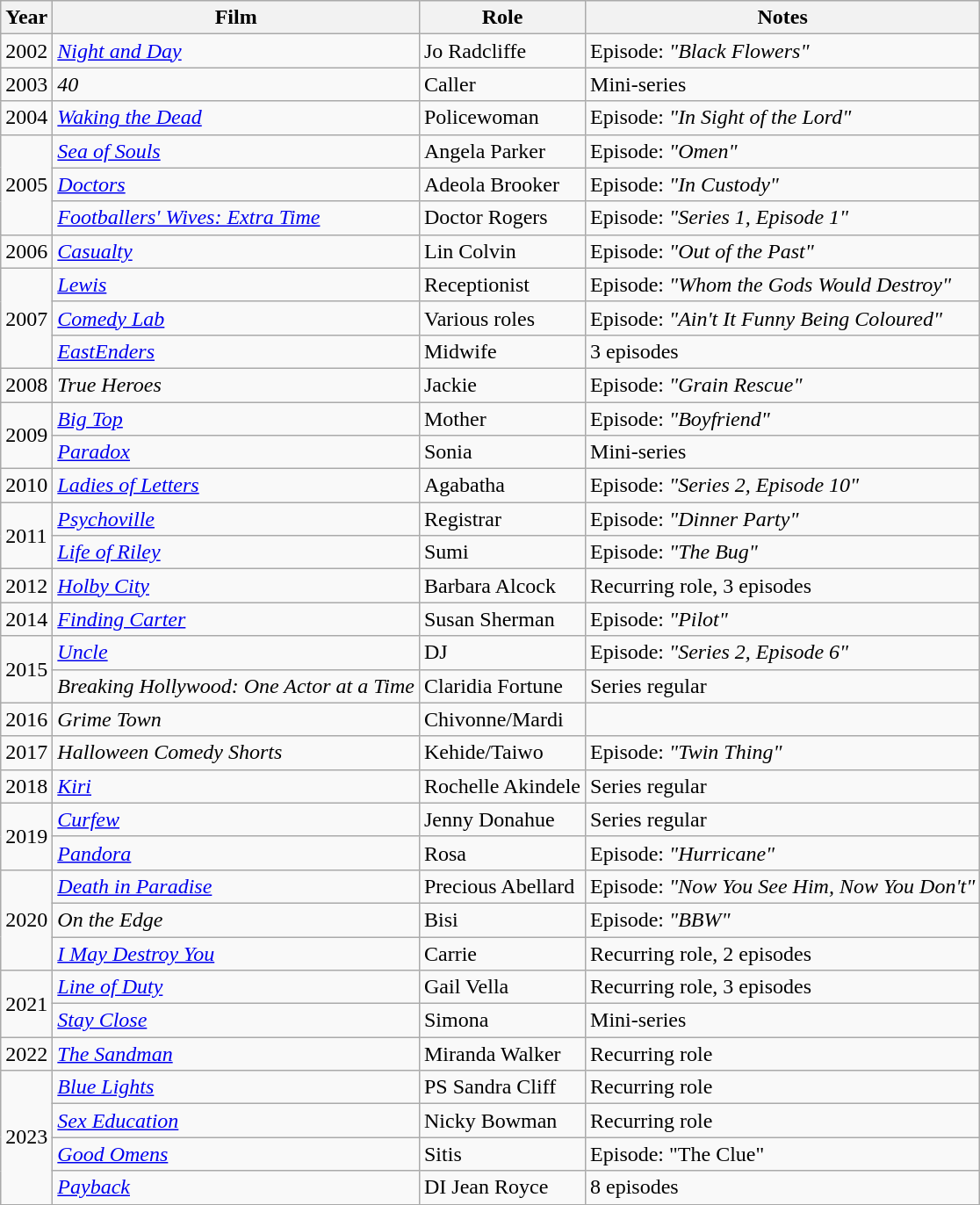<table class="wikitable">
<tr>
<th>Year</th>
<th>Film</th>
<th>Role</th>
<th>Notes</th>
</tr>
<tr>
<td>2002</td>
<td><em><a href='#'>Night and Day</a></em></td>
<td>Jo Radcliffe</td>
<td>Episode: <em>"Black Flowers"</em></td>
</tr>
<tr>
<td>2003</td>
<td><em>40</em></td>
<td>Caller</td>
<td>Mini-series</td>
</tr>
<tr>
<td>2004</td>
<td><em><a href='#'>Waking the Dead</a></em></td>
<td>Policewoman</td>
<td>Episode: <em>"In Sight of the Lord"</em></td>
</tr>
<tr>
<td rowspan="3">2005</td>
<td><em><a href='#'>Sea of Souls</a></em></td>
<td>Angela Parker</td>
<td>Episode: <em>"Omen"</em></td>
</tr>
<tr>
<td><em><a href='#'>Doctors</a></em></td>
<td>Adeola Brooker</td>
<td>Episode: <em>"In Custody"</em></td>
</tr>
<tr>
<td><em><a href='#'>Footballers' Wives: Extra Time</a></em></td>
<td>Doctor Rogers</td>
<td>Episode: <em>"Series 1, Episode 1"</em></td>
</tr>
<tr>
<td>2006</td>
<td><em><a href='#'>Casualty</a></em></td>
<td>Lin Colvin</td>
<td>Episode: <em>"Out of the Past"</em></td>
</tr>
<tr>
<td rowspan="3">2007</td>
<td><em><a href='#'>Lewis</a></em></td>
<td>Receptionist</td>
<td>Episode: <em>"Whom the Gods Would Destroy"</em></td>
</tr>
<tr>
<td><em><a href='#'>Comedy Lab</a></em></td>
<td>Various roles</td>
<td>Episode: <em>"Ain't It Funny Being Coloured"</em></td>
</tr>
<tr>
<td><em><a href='#'>EastEnders</a></em></td>
<td>Midwife</td>
<td>3 episodes</td>
</tr>
<tr>
<td>2008</td>
<td><em>True Heroes</em></td>
<td>Jackie</td>
<td>Episode: <em>"Grain Rescue"</em></td>
</tr>
<tr>
<td rowspan="2">2009</td>
<td><em><a href='#'>Big Top</a></em></td>
<td>Mother</td>
<td>Episode: <em>"Boyfriend"</em></td>
</tr>
<tr>
<td><em><a href='#'>Paradox</a></em></td>
<td>Sonia</td>
<td>Mini-series</td>
</tr>
<tr>
<td>2010</td>
<td><em><a href='#'>Ladies of Letters</a></em></td>
<td>Agabatha</td>
<td>Episode: <em>"Series 2, Episode 10"</em></td>
</tr>
<tr>
<td rowspan="2">2011</td>
<td><em><a href='#'>Psychoville</a></em></td>
<td>Registrar</td>
<td>Episode: <em>"Dinner Party"</em></td>
</tr>
<tr>
<td><em><a href='#'>Life of Riley</a></em></td>
<td>Sumi</td>
<td>Episode: <em>"The Bug"</em></td>
</tr>
<tr>
<td>2012</td>
<td><em><a href='#'>Holby City</a></em></td>
<td>Barbara Alcock</td>
<td>Recurring role, 3 episodes</td>
</tr>
<tr>
<td>2014</td>
<td><em><a href='#'>Finding Carter</a></em></td>
<td>Susan Sherman</td>
<td>Episode: <em>"Pilot"</em></td>
</tr>
<tr>
<td rowspan="2">2015</td>
<td><em><a href='#'>Uncle</a></em></td>
<td>DJ</td>
<td>Episode: <em>"Series 2, Episode 6"</em></td>
</tr>
<tr>
<td><em>Breaking Hollywood: One Actor at a Time</em></td>
<td>Claridia Fortune</td>
<td>Series regular</td>
</tr>
<tr>
<td>2016</td>
<td><em>Grime Town</em></td>
<td>Chivonne/Mardi</td>
<td></td>
</tr>
<tr>
<td>2017</td>
<td><em>Halloween Comedy Shorts</em></td>
<td>Kehide/Taiwo</td>
<td>Episode: <em>"Twin Thing"</em></td>
</tr>
<tr>
<td>2018</td>
<td><em><a href='#'>Kiri</a></em></td>
<td>Rochelle Akindele</td>
<td>Series regular</td>
</tr>
<tr>
<td rowspan="2">2019</td>
<td><em><a href='#'>Curfew</a></em></td>
<td>Jenny Donahue</td>
<td>Series regular</td>
</tr>
<tr>
<td><em><a href='#'>Pandora</a></em></td>
<td>Rosa</td>
<td>Episode: <em>"Hurricane"</em></td>
</tr>
<tr>
<td rowspan="3">2020</td>
<td><em><a href='#'>Death in Paradise</a></em></td>
<td>Precious Abellard</td>
<td>Episode: <em>"Now You See Him, Now You Don't"</em></td>
</tr>
<tr>
<td><em>On the Edge</em></td>
<td>Bisi</td>
<td>Episode: <em>"BBW"</em></td>
</tr>
<tr>
<td><em><a href='#'>I May Destroy You</a></em></td>
<td>Carrie</td>
<td>Recurring role, 2 episodes</td>
</tr>
<tr>
<td rowspan="2">2021</td>
<td><em><a href='#'>Line of Duty</a></em></td>
<td>Gail Vella</td>
<td>Recurring role, 3 episodes</td>
</tr>
<tr>
<td><em><a href='#'>Stay Close</a></em></td>
<td>Simona</td>
<td>Mini-series</td>
</tr>
<tr>
<td>2022</td>
<td><em><a href='#'>The Sandman</a></em></td>
<td>Miranda Walker</td>
<td>Recurring role</td>
</tr>
<tr>
<td rowspan="4">2023</td>
<td><a href='#'><em>Blue Lights</em></a></td>
<td>PS Sandra Cliff</td>
<td>Recurring role</td>
</tr>
<tr>
<td><a href='#'><em>Sex Education</em></a></td>
<td>Nicky Bowman</td>
<td>Recurring role</td>
</tr>
<tr>
<td><em><a href='#'>Good Omens</a></em></td>
<td>Sitis</td>
<td>Episode: "The Clue"</td>
</tr>
<tr>
<td><em><a href='#'>Payback</a></em></td>
<td>DI Jean Royce</td>
<td>8 episodes</td>
</tr>
<tr>
</tr>
</table>
